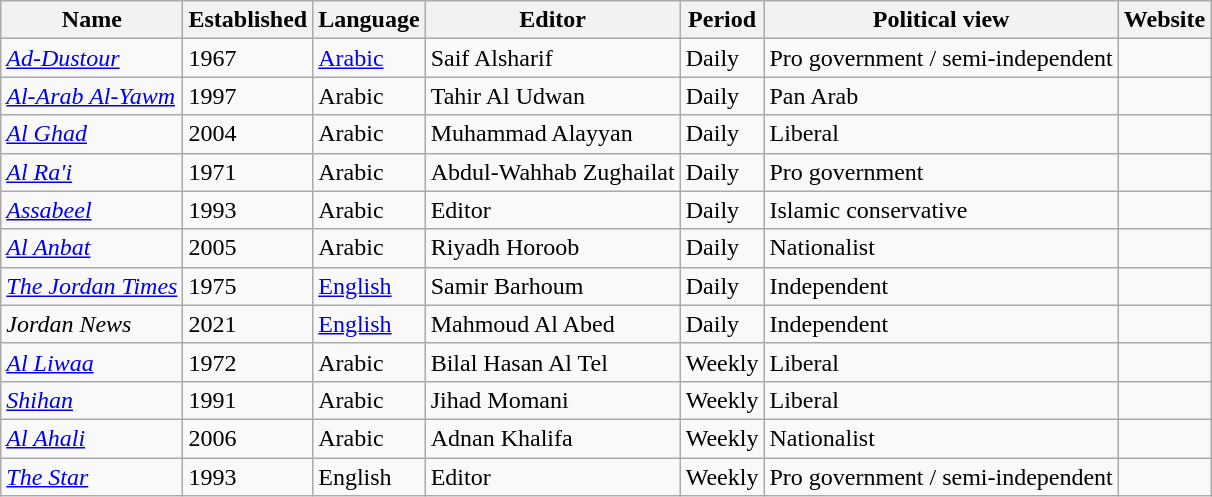<table class="wikitable sortable">
<tr>
<th>Name</th>
<th>Established</th>
<th>Language</th>
<th>Editor</th>
<th>Period</th>
<th>Political view</th>
<th>Website</th>
</tr>
<tr>
<td><em><a href='#'>Ad-Dustour</a></em></td>
<td>1967</td>
<td><a href='#'>Arabic</a></td>
<td>Saif Alsharif</td>
<td>Daily</td>
<td>Pro government / semi-independent</td>
<td></td>
</tr>
<tr>
<td><em><a href='#'>Al-Arab Al-Yawm</a></em></td>
<td>1997</td>
<td>Arabic</td>
<td>Tahir Al Udwan</td>
<td>Daily</td>
<td>Pan Arab</td>
<td></td>
</tr>
<tr>
<td><em><a href='#'>Al Ghad</a></em></td>
<td>2004</td>
<td>Arabic</td>
<td>Muhammad Alayyan</td>
<td>Daily</td>
<td>Liberal</td>
<td></td>
</tr>
<tr>
<td><em><a href='#'>Al Ra'i</a></em></td>
<td>1971</td>
<td>Arabic</td>
<td>Abdul-Wahhab Zughailat</td>
<td>Daily</td>
<td>Pro government</td>
<td></td>
</tr>
<tr>
<td><em><a href='#'>Assabeel</a></em></td>
<td>1993</td>
<td>Arabic</td>
<td>Editor</td>
<td>Daily</td>
<td>Islamic conservative</td>
<td></td>
</tr>
<tr>
<td><em><a href='#'>Al Anbat</a></em></td>
<td>2005</td>
<td>Arabic</td>
<td>Riyadh Horoob</td>
<td>Daily</td>
<td>Nationalist</td>
<td></td>
</tr>
<tr>
<td><em><a href='#'>The Jordan Times</a></em></td>
<td>1975</td>
<td><a href='#'>English</a></td>
<td>Samir Barhoum</td>
<td>Daily</td>
<td>Independent</td>
<td></td>
</tr>
<tr>
<td><em>Jordan News</em></td>
<td>2021</td>
<td><a href='#'>English</a></td>
<td>Mahmoud Al Abed</td>
<td>Daily</td>
<td>Independent</td>
<td></td>
</tr>
<tr>
<td><em><a href='#'>Al Liwaa</a></em></td>
<td>1972</td>
<td>Arabic</td>
<td>Bilal Hasan Al Tel</td>
<td>Weekly</td>
<td>Liberal</td>
<td></td>
</tr>
<tr>
<td><em><a href='#'>Shihan</a></em></td>
<td>1991</td>
<td>Arabic</td>
<td>Jihad Momani</td>
<td>Weekly</td>
<td>Liberal</td>
<td></td>
</tr>
<tr>
<td><em><a href='#'>Al Ahali</a></em></td>
<td>2006</td>
<td>Arabic</td>
<td>Adnan Khalifa</td>
<td>Weekly</td>
<td>Nationalist</td>
<td></td>
</tr>
<tr>
<td><em><a href='#'>The Star</a></em></td>
<td>1993</td>
<td>English</td>
<td>Editor</td>
<td>Weekly</td>
<td>Pro government / semi-independent</td>
<td></td>
</tr>
</table>
